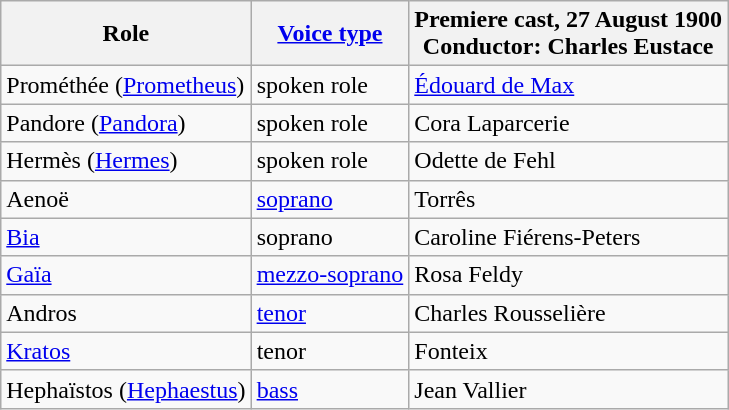<table class="wikitable">
<tr>
<th>Role</th>
<th><a href='#'>Voice type</a></th>
<th>Premiere cast, 27 August 1900<br>Conductor: Charles Eustace</th>
</tr>
<tr>
<td>Prométhée (<a href='#'>Prometheus</a>)</td>
<td>spoken role</td>
<td><a href='#'>Édouard de Max</a></td>
</tr>
<tr>
<td>Pandore (<a href='#'>Pandora</a>)</td>
<td>spoken role</td>
<td>Cora Laparcerie</td>
</tr>
<tr>
<td>Hermès (<a href='#'>Hermes</a>)</td>
<td>spoken role</td>
<td>Odette de Fehl</td>
</tr>
<tr>
<td>Aenoë</td>
<td><a href='#'>soprano</a></td>
<td>Torrês</td>
</tr>
<tr>
<td><a href='#'>Bia</a></td>
<td>soprano</td>
<td>Caroline Fiérens-Peters</td>
</tr>
<tr>
<td><a href='#'>Gaïa</a></td>
<td><a href='#'>mezzo-soprano</a></td>
<td>Rosa Feldy</td>
</tr>
<tr>
<td>Andros</td>
<td><a href='#'>tenor</a></td>
<td>Charles Rousselière</td>
</tr>
<tr>
<td><a href='#'>Kratos</a></td>
<td>tenor</td>
<td>Fonteix</td>
</tr>
<tr>
<td>Hephaïstos (<a href='#'>Hephaestus</a>)</td>
<td><a href='#'>bass</a></td>
<td>Jean Vallier</td>
</tr>
</table>
